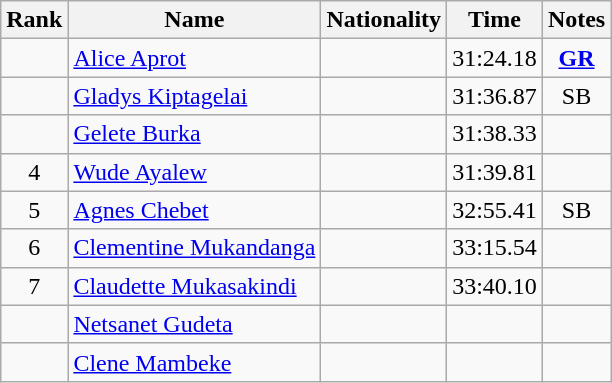<table class="wikitable sortable" style="text-align:center">
<tr>
<th>Rank</th>
<th>Name</th>
<th>Nationality</th>
<th>Time</th>
<th>Notes</th>
</tr>
<tr>
<td></td>
<td align=left><a href='#'>Alice Aprot</a></td>
<td align=left></td>
<td>31:24.18</td>
<td><strong><a href='#'>GR</a></strong></td>
</tr>
<tr>
<td></td>
<td align=left><a href='#'>Gladys Kiptagelai</a></td>
<td align=left></td>
<td>31:36.87</td>
<td>SB</td>
</tr>
<tr>
<td></td>
<td align=left><a href='#'>Gelete Burka</a></td>
<td align=left></td>
<td>31:38.33</td>
<td></td>
</tr>
<tr>
<td>4</td>
<td align=left><a href='#'>Wude Ayalew</a></td>
<td align=left></td>
<td>31:39.81</td>
<td></td>
</tr>
<tr>
<td>5</td>
<td align=left><a href='#'>Agnes Chebet</a></td>
<td align=left></td>
<td>32:55.41</td>
<td>SB</td>
</tr>
<tr>
<td>6</td>
<td align=left><a href='#'>Clementine Mukandanga</a></td>
<td align=left></td>
<td>33:15.54</td>
<td></td>
</tr>
<tr>
<td>7</td>
<td align=left><a href='#'>Claudette Mukasakindi</a></td>
<td align=left></td>
<td>33:40.10</td>
<td></td>
</tr>
<tr>
<td></td>
<td align=left><a href='#'>Netsanet Gudeta</a></td>
<td align=left></td>
<td></td>
<td></td>
</tr>
<tr>
<td></td>
<td align=left><a href='#'>Clene Mambeke</a></td>
<td align=left></td>
<td></td>
<td></td>
</tr>
</table>
